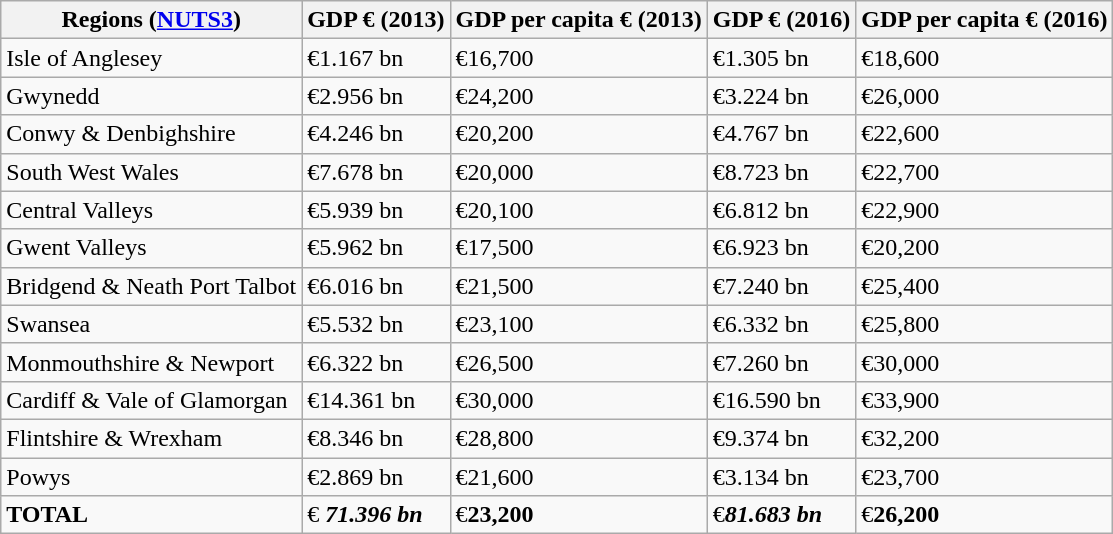<table class="wikitable sortable">
<tr>
<th>Regions (<a href='#'>NUTS3</a>)</th>
<th>GDP € (2013)</th>
<th>GDP per capita € (2013)</th>
<th>GDP € (2016)</th>
<th>GDP per capita € (2016)</th>
</tr>
<tr>
<td>Isle of Anglesey</td>
<td>€1.167 bn</td>
<td>€16,700</td>
<td> €1.305 bn</td>
<td> €18,600</td>
</tr>
<tr>
<td>Gwynedd</td>
<td>€2.956 bn</td>
<td>€24,200</td>
<td> €3.224 bn</td>
<td> €26,000</td>
</tr>
<tr>
<td>Conwy & Denbighshire</td>
<td>€4.246 bn</td>
<td>€20,200</td>
<td> €4.767 bn</td>
<td> €22,600</td>
</tr>
<tr>
<td>South West Wales</td>
<td>€7.678 bn</td>
<td>€20,000</td>
<td> €8.723 bn</td>
<td> €22,700</td>
</tr>
<tr>
<td>Central Valleys</td>
<td>€5.939 bn</td>
<td>€20,100</td>
<td>€6.812 bn</td>
<td> €22,900</td>
</tr>
<tr>
<td>Gwent Valleys</td>
<td>€5.962 bn</td>
<td>€17,500</td>
<td> €6.923 bn</td>
<td> €20,200</td>
</tr>
<tr>
<td>Bridgend & Neath Port Talbot</td>
<td>€6.016 bn</td>
<td>€21,500</td>
<td> €7.240 bn</td>
<td> €25,400</td>
</tr>
<tr>
<td>Swansea</td>
<td>€5.532 bn</td>
<td>€23,100</td>
<td> €6.332 bn</td>
<td> €25,800</td>
</tr>
<tr>
<td>Monmouthshire & Newport</td>
<td>€6.322 bn</td>
<td>€26,500</td>
<td> €7.260 bn</td>
<td> €30,000</td>
</tr>
<tr>
<td>Cardiff & Vale of Glamorgan</td>
<td>€14.361 bn</td>
<td>€30,000</td>
<td> €16.590 bn</td>
<td> €33,900</td>
</tr>
<tr>
<td>Flintshire & Wrexham</td>
<td>€8.346 bn</td>
<td>€28,800</td>
<td> €9.374 bn</td>
<td> €32,200</td>
</tr>
<tr>
<td>Powys</td>
<td>€2.869 bn</td>
<td>€21,600</td>
<td> €3.134 bn</td>
<td> €23,700</td>
</tr>
<tr>
<td><strong>TOTAL</strong></td>
<td>€<strong><em> 71.396 bn</em></strong></td>
<td>€<strong>23,200</strong></td>
<td>€<strong><em>81.683 bn</em></strong></td>
<td>€<strong>26,200</strong></td>
</tr>
</table>
